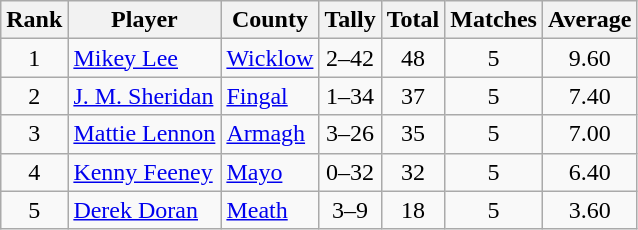<table class="wikitable">
<tr>
<th>Rank</th>
<th>Player</th>
<th>County</th>
<th>Tally</th>
<th>Total</th>
<th>Matches</th>
<th>Average</th>
</tr>
<tr>
<td rowspan=1 align=center>1</td>
<td><a href='#'>Mikey Lee</a></td>
<td><a href='#'>Wicklow</a></td>
<td align=center>2–42</td>
<td align=center>48</td>
<td align=center>5</td>
<td align=center>9.60</td>
</tr>
<tr>
<td rowspan=1 align=center>2</td>
<td><a href='#'>J. M. Sheridan</a></td>
<td><a href='#'>Fingal</a></td>
<td align=center>1–34</td>
<td align=center>37</td>
<td align=center>5</td>
<td align=center>7.40</td>
</tr>
<tr>
<td rowspan=1 align=center>3</td>
<td><a href='#'>Mattie Lennon</a></td>
<td><a href='#'>Armagh</a></td>
<td align=center>3–26</td>
<td align=center>35</td>
<td align=center>5</td>
<td align=center>7.00</td>
</tr>
<tr>
<td rowspan=1 align=center>4</td>
<td><a href='#'>Kenny Feeney</a></td>
<td><a href='#'>Mayo</a></td>
<td align=center>0–32</td>
<td align=center>32</td>
<td align=center>5</td>
<td align=center>6.40</td>
</tr>
<tr>
<td rowspan=1 align=center>5</td>
<td><a href='#'>Derek Doran</a></td>
<td><a href='#'>Meath</a></td>
<td align=center>3–9</td>
<td align=center>18</td>
<td align=center>5</td>
<td align=center>3.60</td>
</tr>
</table>
